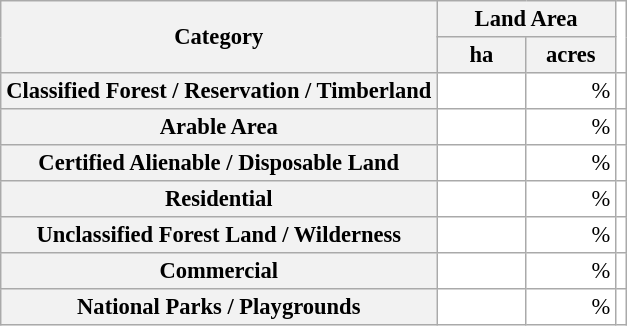<table style="margin:0 auto;">
<tr>
<td style="vertical-align:top;"><br><table class="wikitable" style="background-color:white;text-align:right;font-size:94%;padding-left:1em;padding-right:1em;">
<tr>
<th rowspan=2>Category</th>
<th colspan=2>Land Area</th>
</tr>
<tr>
<th style="width:3.5em;">ha</th>
<th style="width:3.5em;">acres</th>
</tr>
<tr>
<th>Classified Forest / Reservation / Timberland</th>
<td></td>
<td>%</td>
<td></td>
</tr>
<tr>
<th>Arable Area</th>
<td></td>
<td>%</td>
<td></td>
</tr>
<tr>
<th>Certified Alienable / Disposable Land</th>
<td></td>
<td>%</td>
<td></td>
</tr>
<tr style="display:none;">
<th>Industrial</th>
<td></td>
<td>%</td>
<td></td>
</tr>
<tr>
<th>Residential</th>
<td></td>
<td>%</td>
<td></td>
</tr>
<tr>
<th>Unclassified Forest Land / Wilderness</th>
<td></td>
<td>%</td>
<td></td>
</tr>
<tr>
<th>Commercial</th>
<td></td>
<td>%</td>
<td></td>
</tr>
<tr>
<th>National Parks / Playgrounds</th>
<td></td>
<td>%</td>
<td></td>
</tr>
<tr style="display:none;">
<th>Roads</th>
<td></td>
<td>%</td>
<td></td>
</tr>
<tr style="display:none;">
<th>Wildlife / Military Reserve Land</th>
<td></td>
<td>%</td>
<td></td>
</tr>
</table>
</td>
<td style="padding-left:2em;padding-top:2em;vertical-align:top:"></td>
</tr>
</table>
